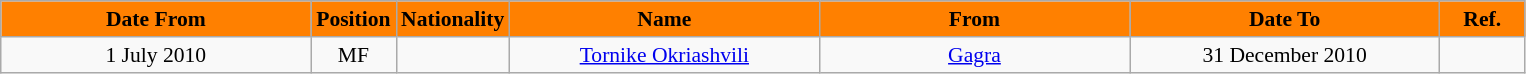<table class="wikitable" style="text-align:center; font-size:90%; ">
<tr>
<th style="background:#FF8000; color:black; width:200px;">Date From</th>
<th style="background:#FF8000; color:black; width:50px;">Position</th>
<th style="background:#FF8000; color:black; width:50px;">Nationality</th>
<th style="background:#FF8000; color:black; width:200px;">Name</th>
<th style="background:#FF8000; color:black; width:200px;">From</th>
<th style="background:#FF8000; color:black; width:200px;">Date To</th>
<th style="background:#FF8000; color:black; width:50px;">Ref.</th>
</tr>
<tr>
<td>1 July 2010</td>
<td>MF</td>
<td></td>
<td><a href='#'>Tornike Okriashvili</a></td>
<td><a href='#'>Gagra</a></td>
<td>31 December 2010</td>
<td></td>
</tr>
</table>
